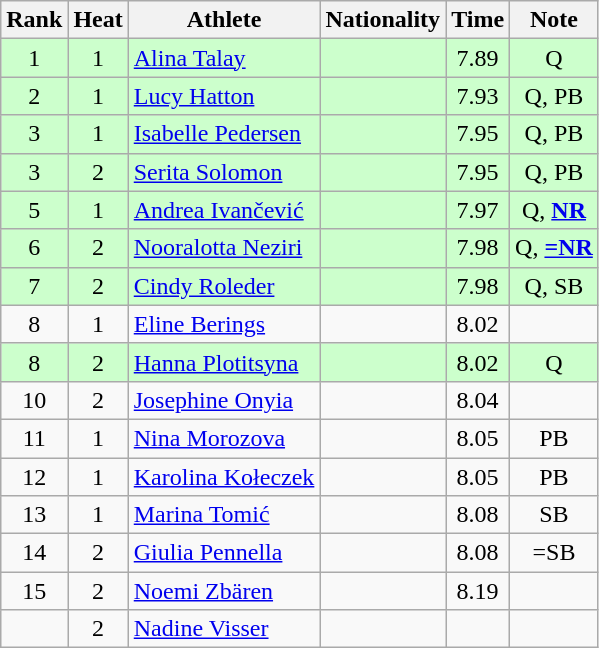<table class="wikitable sortable" style="text-align:center">
<tr>
<th>Rank</th>
<th>Heat</th>
<th>Athlete</th>
<th>Nationality</th>
<th>Time</th>
<th>Note</th>
</tr>
<tr bgcolor=ccffcc>
<td>1</td>
<td>1</td>
<td align=left><a href='#'>Alina Talay</a></td>
<td align=left></td>
<td>7.89</td>
<td>Q</td>
</tr>
<tr bgcolor=ccffcc>
<td>2</td>
<td>1</td>
<td align=left><a href='#'>Lucy Hatton</a></td>
<td align=left></td>
<td>7.93</td>
<td>Q, PB</td>
</tr>
<tr bgcolor=ccffcc>
<td>3</td>
<td>1</td>
<td align=left><a href='#'>Isabelle Pedersen</a></td>
<td align=left></td>
<td>7.95</td>
<td>Q, PB</td>
</tr>
<tr bgcolor=ccffcc>
<td>3</td>
<td>2</td>
<td align=left><a href='#'>Serita Solomon</a></td>
<td align=left></td>
<td>7.95</td>
<td>Q, PB</td>
</tr>
<tr bgcolor=ccffcc>
<td>5</td>
<td>1</td>
<td align=left><a href='#'>Andrea Ivančević</a></td>
<td align=left></td>
<td>7.97</td>
<td>Q, <strong><a href='#'>NR</a></strong></td>
</tr>
<tr bgcolor=ccffcc>
<td>6</td>
<td>2</td>
<td align=left><a href='#'>Nooralotta Neziri</a></td>
<td align=left></td>
<td>7.98</td>
<td>Q, <strong><a href='#'>=NR</a></strong></td>
</tr>
<tr bgcolor=ccffcc>
<td>7</td>
<td>2</td>
<td align=left><a href='#'>Cindy Roleder</a></td>
<td align=left></td>
<td>7.98</td>
<td>Q, SB</td>
</tr>
<tr>
<td>8</td>
<td>1</td>
<td align=left><a href='#'>Eline Berings</a></td>
<td align=left></td>
<td>8.02</td>
<td></td>
</tr>
<tr bgcolor=ccffcc>
<td>8</td>
<td>2</td>
<td align=left><a href='#'>Hanna Plotitsyna</a></td>
<td align=left></td>
<td>8.02</td>
<td>Q</td>
</tr>
<tr>
<td>10</td>
<td>2</td>
<td align=left><a href='#'>Josephine Onyia</a></td>
<td align=left></td>
<td>8.04</td>
<td></td>
</tr>
<tr>
<td>11</td>
<td>1</td>
<td align=left><a href='#'>Nina Morozova</a></td>
<td align=left></td>
<td>8.05</td>
<td>PB</td>
</tr>
<tr>
<td>12</td>
<td>1</td>
<td align=left><a href='#'>Karolina Kołeczek</a></td>
<td align=left></td>
<td>8.05</td>
<td>PB</td>
</tr>
<tr>
<td>13</td>
<td>1</td>
<td align=left><a href='#'>Marina Tomić</a></td>
<td align=left></td>
<td>8.08</td>
<td>SB</td>
</tr>
<tr>
<td>14</td>
<td>2</td>
<td align=left><a href='#'>Giulia Pennella</a></td>
<td align=left></td>
<td>8.08</td>
<td>=SB</td>
</tr>
<tr>
<td>15</td>
<td>2</td>
<td align=left><a href='#'>Noemi Zbären</a></td>
<td align=left></td>
<td>8.19</td>
<td></td>
</tr>
<tr>
<td></td>
<td>2</td>
<td align=left><a href='#'>Nadine Visser</a></td>
<td align=left></td>
<td></td>
<td></td>
</tr>
</table>
